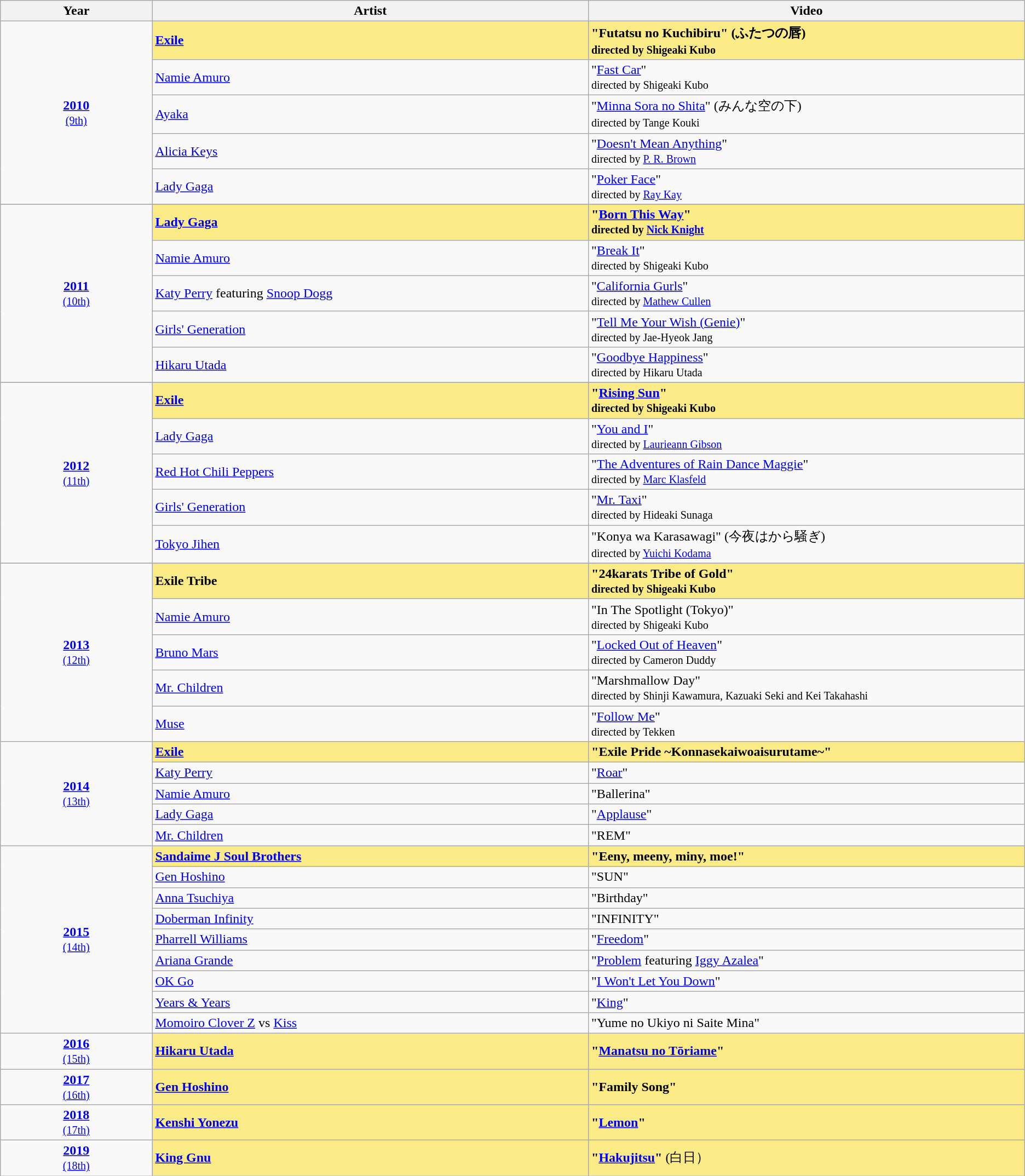<table class="sortable wikitable">
<tr>
<th width="8%">Year</th>
<th width="23%">Artist</th>
<th width="23%">Video</th>
</tr>
<tr>
<td rowspan=5 style="text-align:center"><strong><a href='#'>2010</a></strong><br><small><a href='#'>(9th)</a></small></td>
<td style="background:#FAEB86"><strong><a href='#'>Exile</a></strong></td>
<td style="background:#FAEB86"><strong>"Futatsu no Kuchibiru" (ふたつの唇)<br><small>directed by Shigeaki Kubo</small></strong></td>
</tr>
<tr>
<td><a href='#'>Namie Amuro</a></td>
<td>"<a href='#'>Fast Car</a>"<br><small>directed by Shigeaki Kubo</small></td>
</tr>
<tr>
<td><a href='#'>Ayaka</a></td>
<td>"<a href='#'>Minna Sora no Shita</a>" (みんな空の下)<br><small>directed by Tange Kouki</small></td>
</tr>
<tr>
<td><a href='#'>Alicia Keys</a></td>
<td>"<a href='#'>Doesn't Mean Anything</a>"<br><small>directed by <a href='#'>P. R. Brown</a></small></td>
</tr>
<tr>
<td><a href='#'>Lady Gaga</a></td>
<td>"<a href='#'>Poker Face</a>"<br><small>directed by <a href='#'>Ray Kay</a></small></td>
</tr>
<tr>
</tr>
<tr>
<td rowspan=5 style="text-align:center"><strong><a href='#'>2011</a></strong><br><small><a href='#'>(10th)</a></small></td>
<td style="background:#FAEB86"><strong><a href='#'>Lady Gaga</a></strong></td>
<td style="background:#FAEB86"><strong>"<a href='#'>Born This Way</a>"<br><small>directed by <a href='#'>Nick Knight</a></small></strong></td>
</tr>
<tr>
<td><a href='#'>Namie Amuro</a></td>
<td>"<a href='#'>Break It</a>"<br><small>directed by Shigeaki Kubo</small></td>
</tr>
<tr>
<td><a href='#'>Katy Perry</a> featuring <a href='#'>Snoop Dogg</a></td>
<td>"<a href='#'>California Gurls</a>"<br><small>directed by <a href='#'>Mathew Cullen</a></small></td>
</tr>
<tr>
<td><a href='#'>Girls' Generation</a></td>
<td>"<a href='#'>Tell Me Your Wish (Genie)</a>"<br><small>directed by Jae-Hyeok Jang</small></td>
</tr>
<tr>
<td><a href='#'>Hikaru Utada</a></td>
<td>"<a href='#'>Goodbye Happiness</a>"<br><small>directed by Hikaru Utada</small></td>
</tr>
<tr>
</tr>
<tr>
<td rowspan=5 style="text-align:center"><strong><a href='#'>2012</a></strong><br><small><a href='#'>(11th)</a></small></td>
<td style="background:#FAEB86"><strong><a href='#'>Exile</a></strong></td>
<td style="background:#FAEB86"><strong>"<a href='#'>Rising Sun</a>"<br><small>directed by Shigeaki Kubo</small></strong></td>
</tr>
<tr>
<td><a href='#'>Lady Gaga</a></td>
<td>"<a href='#'>You and I</a>"<br><small>directed by <a href='#'>Laurieann Gibson</a></small></td>
</tr>
<tr>
<td><a href='#'>Red Hot Chili Peppers</a></td>
<td>"<a href='#'>The Adventures of Rain Dance Maggie</a>"<br><small>directed by <a href='#'>Marc Klasfeld</a></small></td>
</tr>
<tr>
<td><a href='#'>Girls' Generation</a></td>
<td>"<a href='#'>Mr. Taxi</a>"<br><small>directed by Hideaki Sunaga</small></td>
</tr>
<tr>
<td><a href='#'>Tokyo Jihen</a></td>
<td>"Konya wa Karasawagi" (今夜はから騒ぎ)<br><small>directed by <a href='#'>Yuichi Kodama</a></small></td>
</tr>
<tr>
</tr>
<tr>
<td rowspan=5 style="text-align:center"><strong><a href='#'>2013</a></strong><br><small><a href='#'>(12th)</a></small></td>
<td style="background:#FAEB86"><strong>Exile Tribe </strong></td>
<td style="background:#FAEB86"><strong>"24karats Tribe of Gold"<br><small>directed by Shigeaki Kubo</small></strong></td>
</tr>
<tr>
<td><a href='#'>Namie Amuro</a></td>
<td>"In The Spotlight (Tokyo)"<br><small>directed by Shigeaki Kubo</small></td>
</tr>
<tr>
<td><a href='#'>Bruno Mars</a></td>
<td>"<a href='#'>Locked Out of Heaven</a>"<br><small>directed by Cameron Duddy</small></td>
</tr>
<tr>
<td><a href='#'>Mr. Children</a></td>
<td>"Marshmallow Day"<br><small>directed by Shinji Kawamura, Kazuaki Seki and Kei Takahashi</small></td>
</tr>
<tr>
<td><a href='#'>Muse</a></td>
<td>"<a href='#'>Follow Me</a>"<br><small>directed by Tekken</small></td>
</tr>
<tr>
<td rowspan=5 style="text-align:center"><strong><a href='#'>2014</a></strong><br><small><a href='#'>(13th)</a></small></td>
<td style="background:#FAEB86"><strong><a href='#'>Exile</a></strong></td>
<td style="background:#FAEB86"><strong>"Exile Pride ~Konnasekaiwoaisurutame~"</strong></td>
</tr>
<tr>
<td><a href='#'>Katy Perry</a></td>
<td>"<a href='#'>Roar</a>"</td>
</tr>
<tr>
<td><a href='#'>Namie Amuro</a></td>
<td>"Ballerina"</td>
</tr>
<tr>
<td><a href='#'>Lady Gaga</a></td>
<td>"<a href='#'>Applause</a>"</td>
</tr>
<tr>
<td><a href='#'>Mr. Children</a></td>
<td>"REM"</td>
</tr>
<tr>
<td rowspan=9 style="text-align:center"><strong><a href='#'>2015</a></strong><br><small><a href='#'>(14th)</a></small></td>
<td style="background:#FAEB86"><strong><a href='#'>Sandaime J Soul Brothers</a></strong></td>
<td style="background:#FAEB86"><strong>"Eeny, meeny, miny, moe!"</strong></td>
</tr>
<tr>
<td><a href='#'>Gen Hoshino</a></td>
<td>"SUN"</td>
</tr>
<tr>
<td><a href='#'>Anna Tsuchiya</a></td>
<td>"Birthday"</td>
</tr>
<tr>
<td><a href='#'>Doberman Infinity</a></td>
<td>"INFINITY"</td>
</tr>
<tr>
<td><a href='#'>Pharrell Williams</a></td>
<td>"<a href='#'>Freedom</a>"</td>
</tr>
<tr>
<td><a href='#'>Ariana Grande</a></td>
<td>"<a href='#'>Problem</a> featuring <a href='#'>Iggy Azalea</a>"</td>
</tr>
<tr>
<td><a href='#'>OK Go</a></td>
<td>"<a href='#'>I Won't Let You Down</a>"</td>
</tr>
<tr>
<td><a href='#'>Years & Years</a></td>
<td>"<a href='#'>King</a>"</td>
</tr>
<tr>
<td><a href='#'>Momoiro Clover Z</a> vs <a href='#'>Kiss</a></td>
<td>"Yume no Ukiyo ni Saite Mina"</td>
</tr>
<tr>
<td rowspan=1 style="text-align:center"><strong><a href='#'>2016</a></strong><br><small><a href='#'>(15th)</a></small></td>
<td style="background:#FAEB86"><strong><a href='#'>Hikaru Utada</a></strong></td>
<td style="background:#FAEB86"><strong>"<a href='#'>Manatsu no Tōriame</a>"</strong></td>
</tr>
<tr>
<td rowspan=1 style="text-align:center"><strong><a href='#'>2017</a></strong><br><small><a href='#'>(16th)</a></small></td>
<td style="background:#FAEB86"><strong><a href='#'>Gen Hoshino</a></strong></td>
<td style="background:#FAEB86"><strong>"Family Song"</strong></td>
</tr>
<tr>
<td rowspan=1 style="text-align:center"><strong><a href='#'>2018</a></strong><br><small><a href='#'>(17th)</a></small></td>
<td style="background:#FAEB86"><strong><a href='#'>Kenshi Yonezu</a></strong></td>
<td style="background:#FAEB86"><strong>"<a href='#'>Lemon</a>"</strong></td>
</tr>
<tr>
<td rowspan=1 style="text-align:center"><strong><a href='#'>2019</a></strong><br><small><a href='#'>(18th)</a></small></td>
<td style="background:#FAEB86"><strong><a href='#'>King Gnu</a></strong></td>
<td style="background:#FAEB86"><strong>"<a href='#'>Hakujitsu</a>"</strong> (白日）</td>
</tr>
</table>
